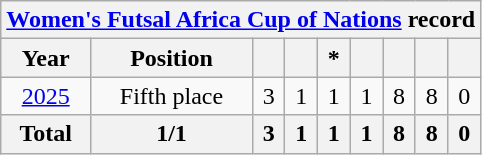<table class="wikitable" style="text-align: center;">
<tr>
<th colspan="9"><a href='#'>Women's Futsal Africa Cup of Nations</a> record</th>
</tr>
<tr>
<th>Year</th>
<th>Position</th>
<th></th>
<th></th>
<th>*</th>
<th></th>
<th></th>
<th></th>
<th></th>
</tr>
<tr>
<td> <a href='#'>2025</a></td>
<td>Fifth place</td>
<td>3</td>
<td>1</td>
<td>1</td>
<td>1</td>
<td>8</td>
<td>8</td>
<td>0</td>
</tr>
<tr>
<th>Total</th>
<th>1/1</th>
<th>3</th>
<th>1</th>
<th>1</th>
<th>1</th>
<th>8</th>
<th>8</th>
<th>0</th>
</tr>
</table>
